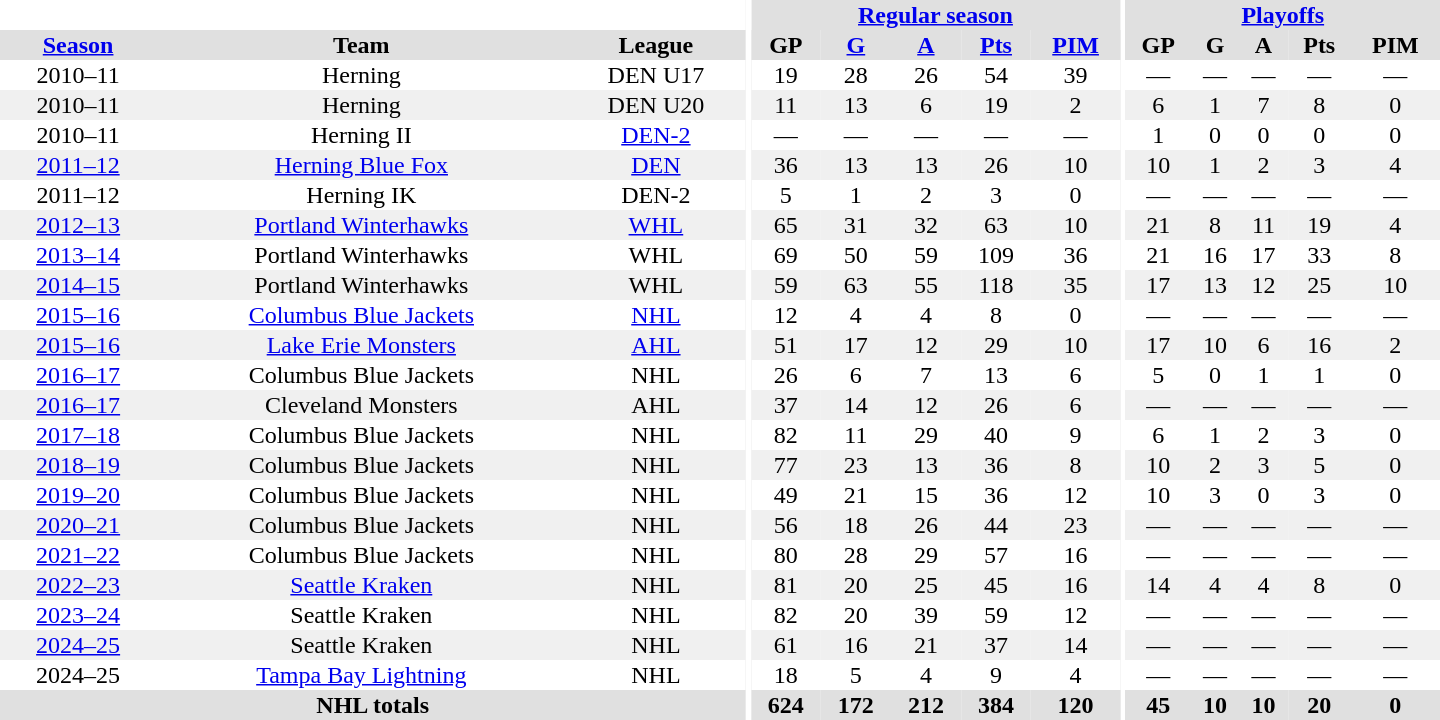<table border="0" cellpadding="1" cellspacing="0" style="text-align:center; width:60em">
<tr bgcolor="#e0e0e0">
<th colspan="3" bgcolor="#ffffff"></th>
<th rowspan="100" bgcolor="#ffffff"></th>
<th colspan="5"><a href='#'>Regular season</a></th>
<th rowspan="100" bgcolor="#ffffff"></th>
<th colspan="5"><a href='#'>Playoffs</a></th>
</tr>
<tr bgcolor="#e0e0e0">
<th><a href='#'>Season</a></th>
<th>Team</th>
<th>League</th>
<th>GP</th>
<th><a href='#'>G</a></th>
<th><a href='#'>A</a></th>
<th><a href='#'>Pts</a></th>
<th><a href='#'>PIM</a></th>
<th>GP</th>
<th>G</th>
<th>A</th>
<th>Pts</th>
<th>PIM</th>
</tr>
<tr>
<td>2010–11</td>
<td>Herning</td>
<td>DEN U17</td>
<td>19</td>
<td>28</td>
<td>26</td>
<td>54</td>
<td>39</td>
<td>—</td>
<td>—</td>
<td>—</td>
<td>—</td>
<td>—</td>
</tr>
<tr bgcolor="#f0f0f0">
<td>2010–11</td>
<td>Herning</td>
<td>DEN U20</td>
<td>11</td>
<td>13</td>
<td>6</td>
<td>19</td>
<td>2</td>
<td>6</td>
<td>1</td>
<td>7</td>
<td>8</td>
<td>0</td>
</tr>
<tr>
<td>2010–11</td>
<td>Herning II</td>
<td><a href='#'>DEN-2</a></td>
<td>—</td>
<td>—</td>
<td>—</td>
<td>—</td>
<td>—</td>
<td>1</td>
<td>0</td>
<td>0</td>
<td>0</td>
<td>0</td>
</tr>
<tr bgcolor="#f0f0f0">
<td><a href='#'>2011–12</a></td>
<td><a href='#'>Herning Blue Fox</a></td>
<td><a href='#'>DEN</a></td>
<td>36</td>
<td>13</td>
<td>13</td>
<td>26</td>
<td>10</td>
<td>10</td>
<td>1</td>
<td>2</td>
<td>3</td>
<td>4</td>
</tr>
<tr>
<td>2011–12</td>
<td>Herning IK</td>
<td>DEN-2</td>
<td>5</td>
<td>1</td>
<td>2</td>
<td>3</td>
<td>0</td>
<td>—</td>
<td>—</td>
<td>—</td>
<td>—</td>
<td>—</td>
</tr>
<tr bgcolor="#f0f0f0">
<td><a href='#'>2012–13</a></td>
<td><a href='#'>Portland Winterhawks</a></td>
<td><a href='#'>WHL</a></td>
<td>65</td>
<td>31</td>
<td>32</td>
<td>63</td>
<td>10</td>
<td>21</td>
<td>8</td>
<td>11</td>
<td>19</td>
<td>4</td>
</tr>
<tr>
<td><a href='#'>2013–14</a></td>
<td>Portland Winterhawks</td>
<td>WHL</td>
<td>69</td>
<td>50</td>
<td>59</td>
<td>109</td>
<td>36</td>
<td>21</td>
<td>16</td>
<td>17</td>
<td>33</td>
<td>8</td>
</tr>
<tr bgcolor="#f0f0f0">
<td><a href='#'>2014–15</a></td>
<td>Portland Winterhawks</td>
<td>WHL</td>
<td>59</td>
<td>63</td>
<td>55</td>
<td>118</td>
<td>35</td>
<td>17</td>
<td>13</td>
<td>12</td>
<td>25</td>
<td>10</td>
</tr>
<tr>
<td><a href='#'>2015–16</a></td>
<td><a href='#'>Columbus Blue Jackets</a></td>
<td><a href='#'>NHL</a></td>
<td>12</td>
<td>4</td>
<td>4</td>
<td>8</td>
<td>0</td>
<td>—</td>
<td>—</td>
<td>—</td>
<td>—</td>
<td>—</td>
</tr>
<tr bgcolor="#f0f0f0">
<td><a href='#'>2015–16</a></td>
<td><a href='#'>Lake Erie Monsters</a></td>
<td><a href='#'>AHL</a></td>
<td>51</td>
<td>17</td>
<td>12</td>
<td>29</td>
<td>10</td>
<td>17</td>
<td>10</td>
<td>6</td>
<td>16</td>
<td>2</td>
</tr>
<tr>
<td><a href='#'>2016–17</a></td>
<td>Columbus Blue Jackets</td>
<td>NHL</td>
<td>26</td>
<td>6</td>
<td>7</td>
<td>13</td>
<td>6</td>
<td>5</td>
<td>0</td>
<td>1</td>
<td>1</td>
<td>0</td>
</tr>
<tr bgcolor="#f0f0f0">
<td><a href='#'>2016–17</a></td>
<td>Cleveland Monsters</td>
<td>AHL</td>
<td>37</td>
<td>14</td>
<td>12</td>
<td>26</td>
<td>6</td>
<td>—</td>
<td>—</td>
<td>—</td>
<td>—</td>
<td>—</td>
</tr>
<tr>
<td><a href='#'>2017–18</a></td>
<td>Columbus Blue Jackets</td>
<td>NHL</td>
<td>82</td>
<td>11</td>
<td>29</td>
<td>40</td>
<td>9</td>
<td>6</td>
<td>1</td>
<td>2</td>
<td>3</td>
<td>0</td>
</tr>
<tr bgcolor="#f0f0f0">
<td><a href='#'>2018–19</a></td>
<td>Columbus Blue Jackets</td>
<td>NHL</td>
<td>77</td>
<td>23</td>
<td>13</td>
<td>36</td>
<td>8</td>
<td>10</td>
<td>2</td>
<td>3</td>
<td>5</td>
<td>0</td>
</tr>
<tr>
<td><a href='#'>2019–20</a></td>
<td>Columbus Blue Jackets</td>
<td>NHL</td>
<td>49</td>
<td>21</td>
<td>15</td>
<td>36</td>
<td>12</td>
<td>10</td>
<td>3</td>
<td>0</td>
<td>3</td>
<td>0</td>
</tr>
<tr bgcolor="#f0f0f0">
<td><a href='#'>2020–21</a></td>
<td>Columbus Blue Jackets</td>
<td>NHL</td>
<td>56</td>
<td>18</td>
<td>26</td>
<td>44</td>
<td>23</td>
<td>—</td>
<td>—</td>
<td>—</td>
<td>—</td>
<td>—</td>
</tr>
<tr>
<td><a href='#'>2021–22</a></td>
<td>Columbus Blue Jackets</td>
<td>NHL</td>
<td>80</td>
<td>28</td>
<td>29</td>
<td>57</td>
<td>16</td>
<td>—</td>
<td>—</td>
<td>—</td>
<td>—</td>
<td>—</td>
</tr>
<tr bgcolor="#f0f0f0">
<td><a href='#'>2022–23</a></td>
<td><a href='#'>Seattle Kraken</a></td>
<td>NHL</td>
<td>81</td>
<td>20</td>
<td>25</td>
<td>45</td>
<td>16</td>
<td>14</td>
<td>4</td>
<td>4</td>
<td>8</td>
<td>0</td>
</tr>
<tr>
<td><a href='#'>2023–24</a></td>
<td>Seattle Kraken</td>
<td>NHL</td>
<td>82</td>
<td>20</td>
<td>39</td>
<td>59</td>
<td>12</td>
<td>—</td>
<td>—</td>
<td>—</td>
<td>—</td>
<td>—</td>
</tr>
<tr bgcolor="#f0f0f0">
<td><a href='#'>2024–25</a></td>
<td>Seattle Kraken</td>
<td>NHL</td>
<td>61</td>
<td>16</td>
<td>21</td>
<td>37</td>
<td>14</td>
<td>—</td>
<td>—</td>
<td>—</td>
<td>—</td>
<td>—</td>
</tr>
<tr>
<td>2024–25</td>
<td><a href='#'>Tampa Bay Lightning</a></td>
<td>NHL</td>
<td>18</td>
<td>5</td>
<td>4</td>
<td>9</td>
<td>4</td>
<td>—</td>
<td>—</td>
<td>—</td>
<td>—</td>
<td>—</td>
</tr>
<tr bgcolor="#e0e0e0">
<th colspan="3">NHL totals</th>
<th>624</th>
<th>172</th>
<th>212</th>
<th>384</th>
<th>120</th>
<th>45</th>
<th>10</th>
<th>10</th>
<th>20</th>
<th>0</th>
</tr>
</table>
